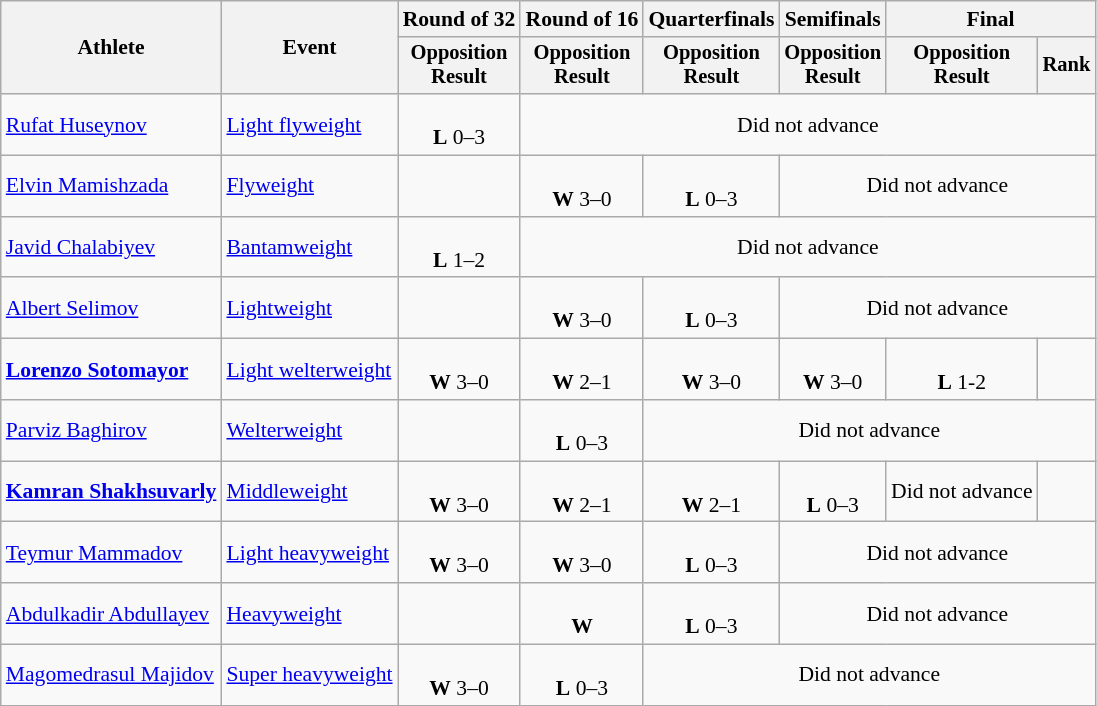<table class="wikitable" style="font-size:90%">
<tr>
<th rowspan="2">Athlete</th>
<th rowspan="2">Event</th>
<th>Round of 32</th>
<th>Round of 16</th>
<th>Quarterfinals</th>
<th>Semifinals</th>
<th colspan=2>Final</th>
</tr>
<tr style="font-size:95%">
<th>Opposition<br>Result</th>
<th>Opposition<br>Result</th>
<th>Opposition<br>Result</th>
<th>Opposition<br>Result</th>
<th>Opposition<br>Result</th>
<th>Rank</th>
</tr>
<tr align=center>
<td align=left><a href='#'>Rufat Huseynov</a></td>
<td align=left><a href='#'>Light flyweight</a></td>
<td><br><strong>L</strong> 0–3</td>
<td colspan=5>Did not advance</td>
</tr>
<tr align=center>
<td align=left><a href='#'>Elvin Mamishzada</a></td>
<td align=left><a href='#'>Flyweight</a></td>
<td></td>
<td><br><strong>W</strong> 3–0</td>
<td><br><strong>L</strong> 0–3</td>
<td colspan=3>Did not advance</td>
</tr>
<tr align=center>
<td align=left><a href='#'>Javid Chalabiyev</a></td>
<td align=left><a href='#'>Bantamweight</a></td>
<td><br><strong>L</strong> 1–2</td>
<td colspan=5>Did not advance</td>
</tr>
<tr align=center>
<td align=left><a href='#'>Albert Selimov</a></td>
<td align=left><a href='#'>Lightweight</a></td>
<td></td>
<td><br><strong>W</strong> 3–0</td>
<td><br><strong>L</strong> 0–3</td>
<td colspan=3>Did not advance</td>
</tr>
<tr align=center>
<td align=left><strong><a href='#'>Lorenzo Sotomayor</a></strong></td>
<td align=left><a href='#'>Light welterweight</a></td>
<td><br><strong>W</strong> 3–0</td>
<td><br><strong>W</strong> 2–1</td>
<td><br><strong>W</strong> 3–0</td>
<td><br><strong>W</strong> 3–0</td>
<td><br><strong>L</strong> 1-2</td>
<td></td>
</tr>
<tr align=center>
<td align=left><a href='#'>Parviz Baghirov</a></td>
<td align=left><a href='#'>Welterweight</a></td>
<td></td>
<td><br><strong>L</strong> 0–3</td>
<td colspan=4>Did not advance</td>
</tr>
<tr align=center>
<td align=left><strong><a href='#'>Kamran Shakhsuvarly</a></strong></td>
<td align=left><a href='#'>Middleweight</a></td>
<td><br><strong>W</strong> 3–0</td>
<td><br><strong>W</strong> 2–1</td>
<td><br><strong>W</strong> 2–1</td>
<td><br><strong>L</strong> 0–3</td>
<td colspan=1>Did not advance</td>
<td></td>
</tr>
<tr align=center>
<td align=left><a href='#'>Teymur Mammadov</a></td>
<td align=left><a href='#'>Light heavyweight</a></td>
<td><br><strong>W</strong> 3–0</td>
<td><br><strong>W</strong> 3–0</td>
<td><br><strong>L</strong> 0–3</td>
<td colspan=3>Did not advance</td>
</tr>
<tr align=center>
<td align=left><a href='#'>Abdulkadir Abdullayev</a></td>
<td align=left><a href='#'>Heavyweight</a></td>
<td></td>
<td><br><strong>W</strong> </td>
<td><br><strong>L</strong> 0–3</td>
<td colspan=3>Did not advance</td>
</tr>
<tr align=center>
<td align=left><a href='#'>Magomedrasul Majidov</a></td>
<td align=left><a href='#'>Super heavyweight</a></td>
<td><br><strong>W</strong> 3–0</td>
<td><br><strong>L</strong> 0–3</td>
<td colspan=4>Did not advance</td>
</tr>
</table>
